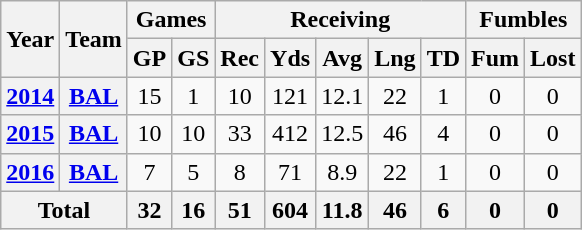<table class=wikitable style="text-align:center;">
<tr>
<th rowspan="2">Year</th>
<th rowspan="2">Team</th>
<th colspan="2">Games</th>
<th colspan="5">Receiving</th>
<th colspan="2">Fumbles</th>
</tr>
<tr>
<th>GP</th>
<th>GS</th>
<th>Rec</th>
<th>Yds</th>
<th>Avg</th>
<th>Lng</th>
<th>TD</th>
<th>Fum</th>
<th>Lost</th>
</tr>
<tr>
<th><a href='#'>2014</a></th>
<th><a href='#'>BAL</a></th>
<td>15</td>
<td>1</td>
<td>10</td>
<td>121</td>
<td>12.1</td>
<td>22</td>
<td>1</td>
<td>0</td>
<td>0</td>
</tr>
<tr>
<th><a href='#'>2015</a></th>
<th><a href='#'>BAL</a></th>
<td>10</td>
<td>10</td>
<td>33</td>
<td>412</td>
<td>12.5</td>
<td>46</td>
<td>4</td>
<td>0</td>
<td>0</td>
</tr>
<tr>
<th><a href='#'>2016</a></th>
<th><a href='#'>BAL</a></th>
<td>7</td>
<td>5</td>
<td>8</td>
<td>71</td>
<td>8.9</td>
<td>22</td>
<td>1</td>
<td>0</td>
<td>0</td>
</tr>
<tr>
<th colspan="2">Total</th>
<th>32</th>
<th>16</th>
<th>51</th>
<th>604</th>
<th>11.8</th>
<th>46</th>
<th>6</th>
<th>0</th>
<th>0</th>
</tr>
</table>
